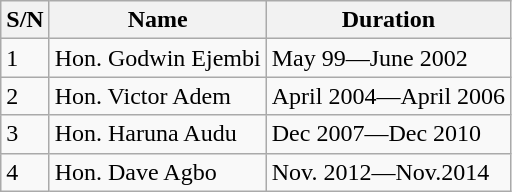<table class="wikitable">
<tr>
<th>S/N</th>
<th>Name</th>
<th>Duration</th>
</tr>
<tr>
<td>1</td>
<td>Hon. Godwin Ejembi</td>
<td>May 99—June 2002</td>
</tr>
<tr>
<td>2</td>
<td>Hon. Victor Adem</td>
<td>April 2004—April 2006</td>
</tr>
<tr>
<td>3</td>
<td>Hon. Haruna  Audu</td>
<td>Dec 2007—Dec 2010</td>
</tr>
<tr>
<td>4</td>
<td>Hon. Dave Agbo</td>
<td>Nov. 2012—Nov.2014</td>
</tr>
</table>
